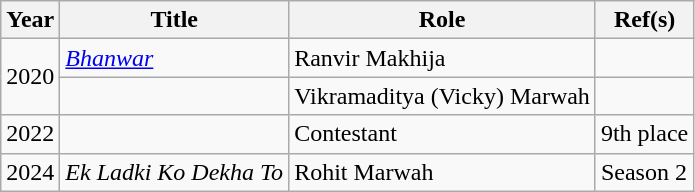<table class="wikitable">
<tr>
<th>Year</th>
<th>Title</th>
<th>Role</th>
<th>Ref(s)</th>
</tr>
<tr>
<td rowspan="2">2020</td>
<td><em><a href='#'>Bhanwar</a></em></td>
<td>Ranvir Makhija</td>
<td></td>
</tr>
<tr>
<td></td>
<td>Vikramaditya (Vicky) Marwah</td>
<td></td>
</tr>
<tr>
<td>2022</td>
<td></td>
<td>Contestant</td>
<td>9th place</td>
</tr>
<tr>
<td>2024</td>
<td><em>Ek Ladki Ko Dekha To</em></td>
<td>Rohit Marwah</td>
<td>Season 2</td>
</tr>
</table>
